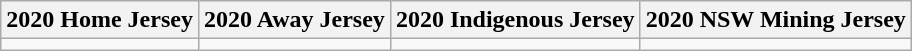<table class="wikitable" style="text-align:center;">
<tr>
<th>2020 Home Jersey</th>
<th>2020 Away Jersey</th>
<th>2020 Indigenous Jersey</th>
<th>2020 NSW Mining Jersey</th>
</tr>
<tr>
<td></td>
<td></td>
<td></td>
<td></td>
</tr>
</table>
